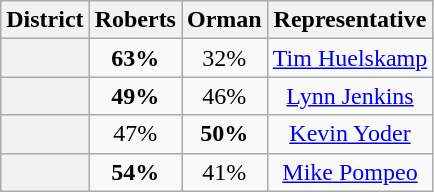<table class="wikitable sortable">
<tr>
<th>District</th>
<th>Roberts</th>
<th>Orman</th>
<th class="unsortable">Representative</th>
</tr>
<tr align=center>
<th></th>
<td><strong>63%</strong></td>
<td>32%</td>
<td><a href='#'>Tim Huelskamp</a></td>
</tr>
<tr align=center>
<th></th>
<td><strong>49%</strong></td>
<td>46%</td>
<td><a href='#'>Lynn Jenkins</a></td>
</tr>
<tr align=center>
<th></th>
<td>47%</td>
<td><strong>50%</strong></td>
<td><a href='#'>Kevin Yoder</a></td>
</tr>
<tr align=center>
<th></th>
<td><strong>54%</strong></td>
<td>41%</td>
<td><a href='#'>Mike Pompeo</a></td>
</tr>
</table>
